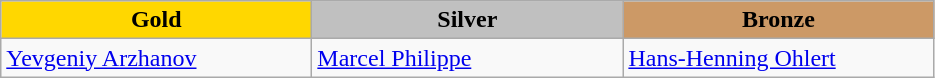<table class="wikitable" style="text-align:left">
<tr align="center">
<td width=200 bgcolor=gold><strong>Gold</strong></td>
<td width=200 bgcolor=silver><strong>Silver</strong></td>
<td width=200 bgcolor=CC9966><strong>Bronze</strong></td>
</tr>
<tr>
<td><a href='#'>Yevgeniy Arzhanov</a><br><em></em></td>
<td><a href='#'>Marcel Philippe</a><br><em></em></td>
<td><a href='#'>Hans-Henning Ohlert</a><br><em></em></td>
</tr>
</table>
